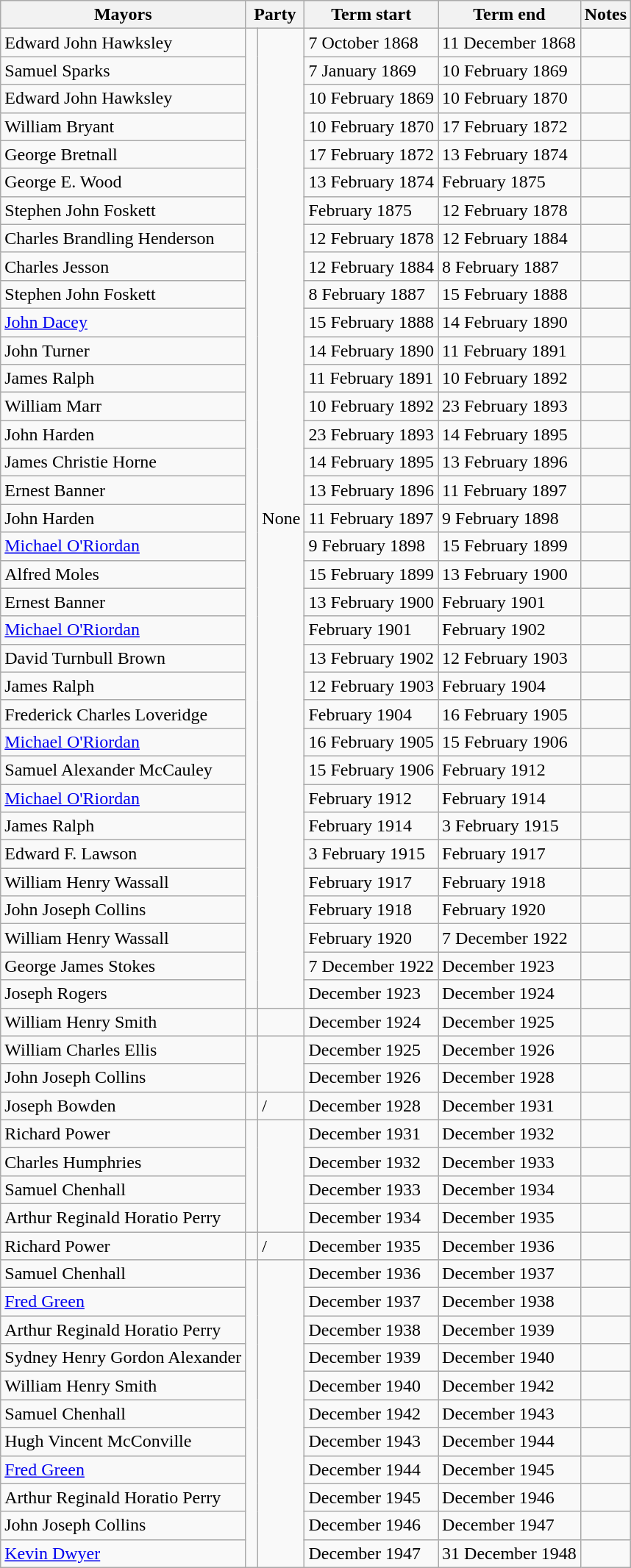<table class="wikitable sortable">
<tr>
<th>Mayors</th>
<th colspan="2">Party</th>
<th>Term start</th>
<th>Term end</th>
<th>Notes</th>
</tr>
<tr>
<td>Edward John Hawksley</td>
<td rowspan="35"></td>
<td rowspan="35">None</td>
<td>7 October 1868</td>
<td>11 December 1868</td>
<td></td>
</tr>
<tr>
<td>Samuel Sparks</td>
<td>7 January 1869</td>
<td>10 February 1869</td>
<td></td>
</tr>
<tr>
<td>Edward John Hawksley</td>
<td>10 February 1869</td>
<td>10 February 1870</td>
<td></td>
</tr>
<tr>
<td>William Bryant</td>
<td>10 February 1870</td>
<td>17 February 1872</td>
<td></td>
</tr>
<tr>
<td>George Bretnall</td>
<td>17 February 1872</td>
<td>13 February 1874</td>
<td></td>
</tr>
<tr>
<td>George E. Wood</td>
<td>13 February 1874</td>
<td>February 1875</td>
<td></td>
</tr>
<tr>
<td>Stephen John Foskett</td>
<td>February 1875</td>
<td>12 February 1878</td>
<td></td>
</tr>
<tr>
<td>Charles Brandling Henderson</td>
<td>12 February 1878</td>
<td>12 February 1884</td>
<td></td>
</tr>
<tr>
<td>Charles Jesson</td>
<td>12 February 1884</td>
<td>8 February 1887</td>
<td></td>
</tr>
<tr>
<td>Stephen John Foskett</td>
<td>8 February 1887</td>
<td>15 February 1888</td>
<td></td>
</tr>
<tr>
<td><a href='#'>John Dacey</a></td>
<td>15 February 1888</td>
<td>14 February 1890</td>
<td></td>
</tr>
<tr>
<td>John Turner</td>
<td>14 February 1890</td>
<td>11 February 1891</td>
<td></td>
</tr>
<tr>
<td>James Ralph</td>
<td>11 February 1891</td>
<td>10 February 1892</td>
<td></td>
</tr>
<tr>
<td>William Marr</td>
<td>10 February 1892</td>
<td>23 February 1893</td>
<td></td>
</tr>
<tr>
<td>John Harden</td>
<td>23 February 1893</td>
<td>14 February 1895</td>
<td></td>
</tr>
<tr>
<td>James Christie Horne</td>
<td>14 February 1895</td>
<td>13 February 1896</td>
<td></td>
</tr>
<tr>
<td>Ernest Banner</td>
<td>13 February 1896</td>
<td>11 February 1897</td>
<td></td>
</tr>
<tr>
<td>John Harden</td>
<td>11 February 1897</td>
<td>9 February 1898</td>
<td></td>
</tr>
<tr>
<td><a href='#'>Michael O'Riordan</a></td>
<td>9 February 1898</td>
<td>15 February 1899</td>
<td></td>
</tr>
<tr>
<td>Alfred Moles</td>
<td>15 February 1899</td>
<td>13 February 1900</td>
<td></td>
</tr>
<tr>
<td>Ernest Banner</td>
<td>13 February 1900</td>
<td>February 1901</td>
<td></td>
</tr>
<tr>
<td><a href='#'>Michael O'Riordan</a></td>
<td>February 1901</td>
<td>February 1902</td>
<td></td>
</tr>
<tr>
<td>David Turnbull Brown</td>
<td>13 February 1902</td>
<td>12 February 1903</td>
<td></td>
</tr>
<tr>
<td>James Ralph</td>
<td>12 February 1903</td>
<td>February 1904</td>
<td></td>
</tr>
<tr>
<td>Frederick Charles Loveridge</td>
<td>February 1904</td>
<td>16 February 1905</td>
<td></td>
</tr>
<tr>
<td><a href='#'>Michael O'Riordan</a></td>
<td>16 February 1905</td>
<td>15 February 1906</td>
<td></td>
</tr>
<tr>
<td>Samuel Alexander McCauley</td>
<td>15 February 1906</td>
<td>February 1912</td>
<td></td>
</tr>
<tr>
<td><a href='#'>Michael O'Riordan</a></td>
<td>February 1912</td>
<td>February 1914</td>
<td></td>
</tr>
<tr>
<td>James Ralph</td>
<td>February 1914</td>
<td>3 February 1915</td>
<td></td>
</tr>
<tr>
<td>Edward F. Lawson</td>
<td>3 February 1915</td>
<td>February 1917</td>
<td></td>
</tr>
<tr>
<td>William Henry Wassall</td>
<td>February 1917</td>
<td>February 1918</td>
<td></td>
</tr>
<tr>
<td>John Joseph Collins</td>
<td>February 1918</td>
<td>February 1920</td>
<td></td>
</tr>
<tr>
<td>William Henry Wassall</td>
<td>February 1920</td>
<td>7 December 1922</td>
<td></td>
</tr>
<tr>
<td>George James Stokes</td>
<td>7 December 1922</td>
<td>December 1923</td>
<td></td>
</tr>
<tr>
<td>Joseph Rogers</td>
<td>December 1923</td>
<td>December 1924</td>
<td></td>
</tr>
<tr>
<td>William Henry Smith</td>
<td> </td>
<td></td>
<td>December 1924</td>
<td>December 1925</td>
<td></td>
</tr>
<tr>
<td>William Charles Ellis</td>
<td rowspan="2" > </td>
<td rowspan="2"></td>
<td>December 1925</td>
<td>December 1926</td>
<td></td>
</tr>
<tr>
<td>John Joseph Collins</td>
<td>December 1926</td>
<td>December 1928</td>
<td></td>
</tr>
<tr>
<td>Joseph Bowden</td>
<td> </td>
<td> / </td>
<td>December 1928</td>
<td>December 1931</td>
<td></td>
</tr>
<tr>
<td>Richard Power</td>
<td rowspan="4" > </td>
<td rowspan="4"></td>
<td>December 1931</td>
<td>December 1932</td>
<td></td>
</tr>
<tr>
<td>Charles Humphries</td>
<td>December 1932</td>
<td>December 1933</td>
<td></td>
</tr>
<tr>
<td>Samuel Chenhall</td>
<td>December 1933</td>
<td>December 1934</td>
<td></td>
</tr>
<tr>
<td>Arthur Reginald Horatio Perry</td>
<td>December 1934</td>
<td>December 1935</td>
<td></td>
</tr>
<tr>
<td>Richard Power</td>
<td> </td>
<td> / </td>
<td>December 1935</td>
<td>December 1936</td>
<td></td>
</tr>
<tr>
<td>Samuel Chenhall</td>
<td rowspan="11" > </td>
<td rowspan="11"></td>
<td>December 1936</td>
<td>December 1937</td>
<td></td>
</tr>
<tr>
<td><a href='#'>Fred Green</a></td>
<td>December 1937</td>
<td>December 1938</td>
<td></td>
</tr>
<tr>
<td>Arthur Reginald Horatio Perry</td>
<td>December 1938</td>
<td>December 1939</td>
<td></td>
</tr>
<tr>
<td>Sydney Henry Gordon Alexander</td>
<td>December 1939</td>
<td>December 1940</td>
<td></td>
</tr>
<tr>
<td>William Henry Smith</td>
<td>December 1940</td>
<td>December 1942</td>
<td></td>
</tr>
<tr>
<td>Samuel Chenhall</td>
<td>December 1942</td>
<td>December 1943</td>
<td></td>
</tr>
<tr>
<td>Hugh Vincent McConville</td>
<td>December 1943</td>
<td>December 1944</td>
<td></td>
</tr>
<tr>
<td><a href='#'>Fred Green</a></td>
<td>December 1944</td>
<td>December 1945</td>
<td></td>
</tr>
<tr>
<td>Arthur Reginald Horatio Perry</td>
<td>December 1945</td>
<td>December 1946</td>
<td></td>
</tr>
<tr>
<td>John Joseph Collins</td>
<td>December 1946</td>
<td>December 1947</td>
<td></td>
</tr>
<tr>
<td><a href='#'>Kevin Dwyer</a></td>
<td>December 1947</td>
<td>31 December 1948</td>
<td></td>
</tr>
</table>
